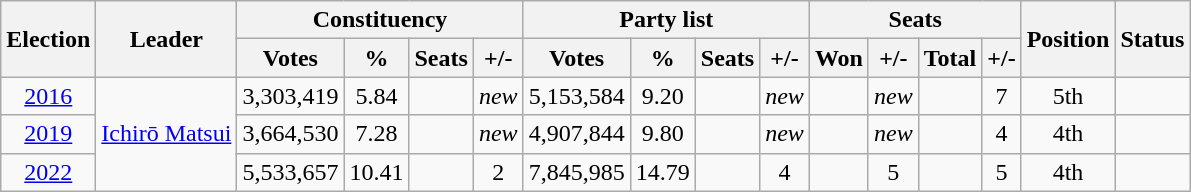<table class="wikitable" style="text-align:center">
<tr>
<th rowspan="2">Election</th>
<th rowspan="2">Leader</th>
<th colspan="4">Constituency</th>
<th colspan="4">Party list</th>
<th colspan="4">Seats</th>
<th rowspan="2">Position</th>
<th rowspan="2">Status</th>
</tr>
<tr>
<th>Votes</th>
<th>%</th>
<th>Seats</th>
<th>+/-</th>
<th>Votes</th>
<th>%</th>
<th>Seats</th>
<th>+/-</th>
<th>Won</th>
<th>+/-</th>
<th>Total</th>
<th>+/-</th>
</tr>
<tr>
<td><a href='#'>2016</a></td>
<td rowspan="4"><a href='#'>Ichirō Matsui</a></td>
<td>3,303,419</td>
<td>5.84</td>
<td></td>
<td><em>new</em></td>
<td>5,153,584</td>
<td>9.20</td>
<td></td>
<td><em>new</em></td>
<td></td>
<td><em>new</em></td>
<td></td>
<td> 7</td>
<td>5th</td>
<td></td>
</tr>
<tr>
<td><a href='#'>2019</a></td>
<td>3,664,530</td>
<td>7.28</td>
<td></td>
<td><em>new</em></td>
<td>4,907,844</td>
<td>9.80</td>
<td></td>
<td><em>new</em></td>
<td></td>
<td><em>new</em></td>
<td></td>
<td> 4</td>
<td>4th</td>
<td></td>
</tr>
<tr>
<td><a href='#'>2022</a></td>
<td>5,533,657</td>
<td>10.41</td>
<td></td>
<td> 2</td>
<td>7,845,985</td>
<td>14.79</td>
<td></td>
<td> 4</td>
<td></td>
<td> 5</td>
<td></td>
<td> 5</td>
<td>4th</td>
<td></td>
</tr>
</table>
